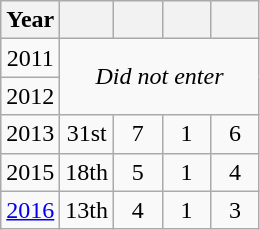<table class="wikitable" style="text-align: center;">
<tr>
<th>Year</th>
<th></th>
<th width=25px></th>
<th width=25px></th>
<th width=25px></th>
</tr>
<tr>
<td> 2011</td>
<td colspan=4 rowspan=2><em>Did not enter</em></td>
</tr>
<tr>
<td> 2012</td>
</tr>
<tr>
<td> 2013</td>
<td>31st</td>
<td>7</td>
<td>1</td>
<td>6</td>
</tr>
<tr>
<td> 2015</td>
<td>18th</td>
<td>5</td>
<td>1</td>
<td>4</td>
</tr>
<tr>
<td> <a href='#'>2016</a></td>
<td>13th</td>
<td>4</td>
<td>1</td>
<td>3</td>
</tr>
</table>
